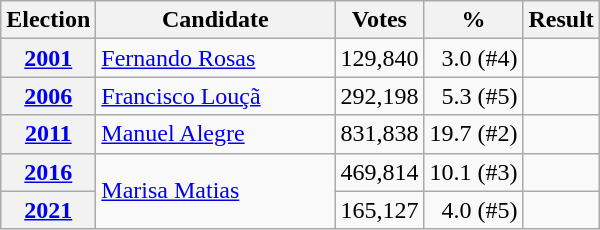<table class="wikitable" style="text-align:right;">
<tr>
<th>Election</th>
<th width="152px">Candidate</th>
<th>Votes</th>
<th>%</th>
<th>Result</th>
</tr>
<tr>
<th><a href='#'>2001</a></th>
<td align=left><a href='#'>Fernando Rosas</a></td>
<td>129,840</td>
<td>3.0 (#4)</td>
<td></td>
</tr>
<tr>
<th><a href='#'>2006</a></th>
<td align="left"><a href='#'>Francisco Louçã</a></td>
<td>292,198</td>
<td>5.3 (#5)</td>
<td></td>
</tr>
<tr>
<th><a href='#'>2011</a></th>
<td align="left"><a href='#'>Manuel Alegre</a></td>
<td>831,838</td>
<td>19.7 (#2)</td>
<td></td>
</tr>
<tr>
<th><a href='#'>2016</a></th>
<td rowspan="2" align="left"><a href='#'>Marisa Matias</a></td>
<td>469,814</td>
<td>10.1 (#3)</td>
<td></td>
</tr>
<tr>
<th><a href='#'>2021</a></th>
<td>165,127</td>
<td>4.0 (#5)</td>
<td></td>
</tr>
</table>
